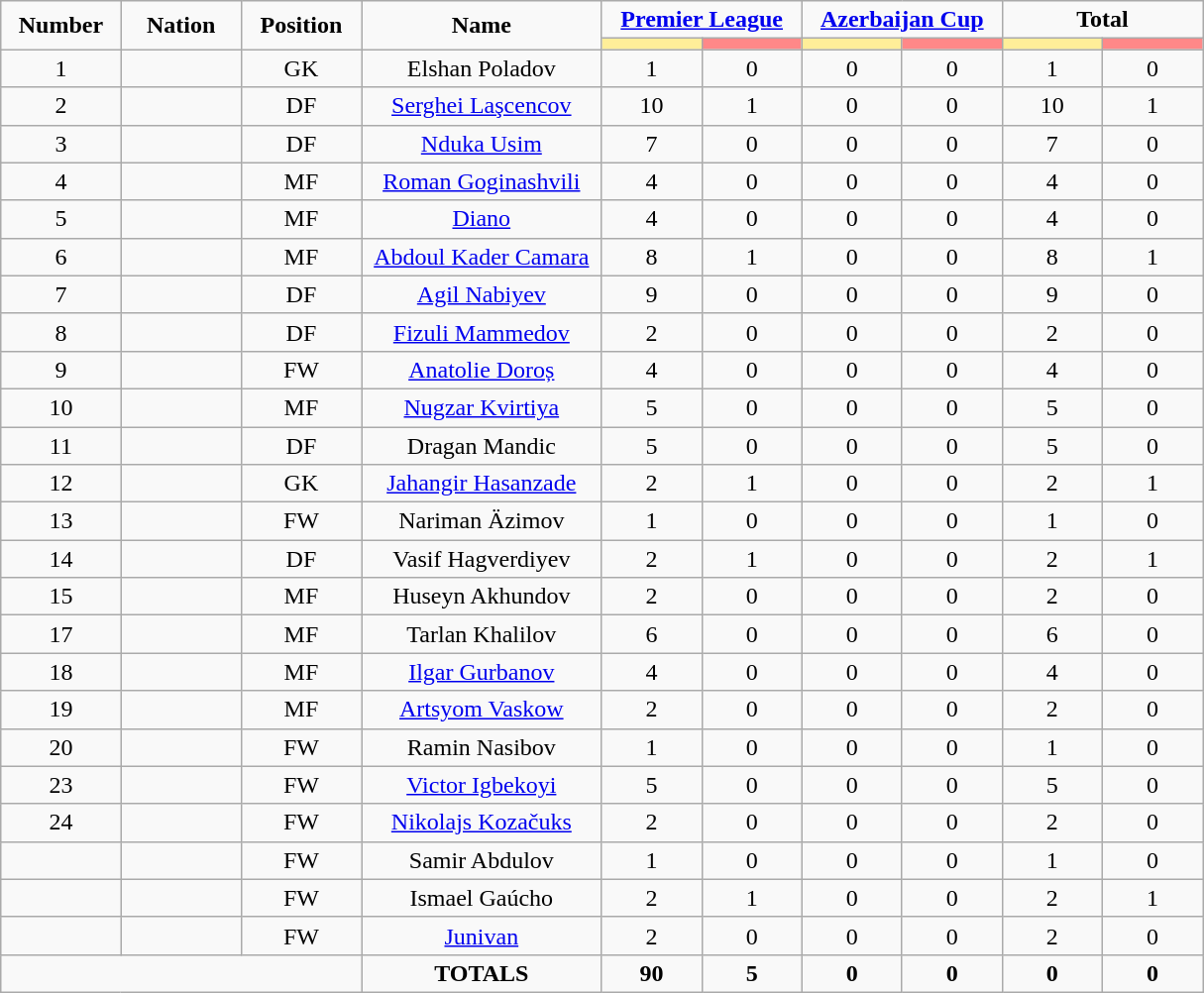<table class="wikitable" style="font-size: 100%; text-align: center;">
<tr>
<td rowspan="2" width="10%" align="center"><strong>Number</strong></td>
<td rowspan="2" width="10%" align="center"><strong>Nation</strong></td>
<td rowspan="2" width="10%" align="center"><strong>Position</strong></td>
<td rowspan="2" width="20%" align="center"><strong>Name</strong></td>
<td colspan="2" align="center"><strong><a href='#'>Premier League</a></strong></td>
<td colspan="2" align="center"><strong><a href='#'>Azerbaijan Cup</a></strong></td>
<td colspan="2" align="center"><strong>Total</strong></td>
</tr>
<tr>
<th width=60 style="background: #FFEE99"></th>
<th width=60 style="background: #FF8888"></th>
<th width=60 style="background: #FFEE99"></th>
<th width=60 style="background: #FF8888"></th>
<th width=60 style="background: #FFEE99"></th>
<th width=60 style="background: #FF8888"></th>
</tr>
<tr>
<td>1</td>
<td></td>
<td>GK</td>
<td>Elshan Poladov</td>
<td>1</td>
<td>0</td>
<td>0</td>
<td>0</td>
<td>1</td>
<td>0</td>
</tr>
<tr>
<td>2</td>
<td></td>
<td>DF</td>
<td><a href='#'>Serghei Laşcencov</a></td>
<td>10</td>
<td>1</td>
<td>0</td>
<td>0</td>
<td>10</td>
<td>1</td>
</tr>
<tr>
<td>3</td>
<td></td>
<td>DF</td>
<td><a href='#'>Nduka Usim</a></td>
<td>7</td>
<td>0</td>
<td>0</td>
<td>0</td>
<td>7</td>
<td>0</td>
</tr>
<tr>
<td>4</td>
<td></td>
<td>MF</td>
<td><a href='#'>Roman Goginashvili</a></td>
<td>4</td>
<td>0</td>
<td>0</td>
<td>0</td>
<td>4</td>
<td>0</td>
</tr>
<tr>
<td>5</td>
<td></td>
<td>MF</td>
<td><a href='#'>Diano</a></td>
<td>4</td>
<td>0</td>
<td>0</td>
<td>0</td>
<td>4</td>
<td>0</td>
</tr>
<tr>
<td>6</td>
<td></td>
<td>MF</td>
<td><a href='#'>Abdoul Kader Camara</a></td>
<td>8</td>
<td>1</td>
<td>0</td>
<td>0</td>
<td>8</td>
<td>1</td>
</tr>
<tr>
<td>7</td>
<td></td>
<td>DF</td>
<td><a href='#'>Agil Nabiyev</a></td>
<td>9</td>
<td>0</td>
<td>0</td>
<td>0</td>
<td>9</td>
<td>0</td>
</tr>
<tr>
<td>8</td>
<td></td>
<td>DF</td>
<td><a href='#'>Fizuli Mammedov</a></td>
<td>2</td>
<td>0</td>
<td>0</td>
<td>0</td>
<td>2</td>
<td>0</td>
</tr>
<tr>
<td>9</td>
<td></td>
<td>FW</td>
<td><a href='#'>Anatolie Doroș</a></td>
<td>4</td>
<td>0</td>
<td>0</td>
<td>0</td>
<td>4</td>
<td>0</td>
</tr>
<tr>
<td>10</td>
<td></td>
<td>MF</td>
<td><a href='#'>Nugzar Kvirtiya</a></td>
<td>5</td>
<td>0</td>
<td>0</td>
<td>0</td>
<td>5</td>
<td>0</td>
</tr>
<tr>
<td>11</td>
<td></td>
<td>DF</td>
<td>Dragan Mandic</td>
<td>5</td>
<td>0</td>
<td>0</td>
<td>0</td>
<td>5</td>
<td>0</td>
</tr>
<tr>
<td>12</td>
<td></td>
<td>GK</td>
<td><a href='#'>Jahangir Hasanzade</a></td>
<td>2</td>
<td>1</td>
<td>0</td>
<td>0</td>
<td>2</td>
<td>1</td>
</tr>
<tr>
<td>13</td>
<td></td>
<td>FW</td>
<td>Nariman Äzimov</td>
<td>1</td>
<td>0</td>
<td>0</td>
<td>0</td>
<td>1</td>
<td>0</td>
</tr>
<tr>
<td>14</td>
<td></td>
<td>DF</td>
<td>Vasif Hagverdiyev</td>
<td>2</td>
<td>1</td>
<td>0</td>
<td>0</td>
<td>2</td>
<td>1</td>
</tr>
<tr>
<td>15</td>
<td></td>
<td>MF</td>
<td>Huseyn Akhundov</td>
<td>2</td>
<td>0</td>
<td>0</td>
<td>0</td>
<td>2</td>
<td>0</td>
</tr>
<tr>
<td>17</td>
<td></td>
<td>MF</td>
<td>Tarlan Khalilov</td>
<td>6</td>
<td>0</td>
<td>0</td>
<td>0</td>
<td>6</td>
<td>0</td>
</tr>
<tr>
<td>18</td>
<td></td>
<td>MF</td>
<td><a href='#'>Ilgar Gurbanov</a></td>
<td>4</td>
<td>0</td>
<td>0</td>
<td>0</td>
<td>4</td>
<td>0</td>
</tr>
<tr>
<td>19</td>
<td></td>
<td>MF</td>
<td><a href='#'>Artsyom Vaskow</a></td>
<td>2</td>
<td>0</td>
<td>0</td>
<td>0</td>
<td>2</td>
<td>0</td>
</tr>
<tr>
<td>20</td>
<td></td>
<td>FW</td>
<td>Ramin Nasibov</td>
<td>1</td>
<td>0</td>
<td>0</td>
<td>0</td>
<td>1</td>
<td>0</td>
</tr>
<tr>
<td>23</td>
<td></td>
<td>FW</td>
<td><a href='#'>Victor Igbekoyi</a></td>
<td>5</td>
<td>0</td>
<td>0</td>
<td>0</td>
<td>5</td>
<td>0</td>
</tr>
<tr>
<td>24</td>
<td></td>
<td>FW</td>
<td><a href='#'>Nikolajs Kozačuks</a></td>
<td>2</td>
<td>0</td>
<td>0</td>
<td>0</td>
<td>2</td>
<td>0</td>
</tr>
<tr>
<td></td>
<td></td>
<td>FW</td>
<td>Samir Abdulov</td>
<td>1</td>
<td>0</td>
<td>0</td>
<td>0</td>
<td>1</td>
<td>0</td>
</tr>
<tr>
<td></td>
<td></td>
<td>FW</td>
<td>Ismael Gaúcho</td>
<td>2</td>
<td>1</td>
<td>0</td>
<td>0</td>
<td>2</td>
<td>1</td>
</tr>
<tr>
<td></td>
<td></td>
<td>FW</td>
<td><a href='#'>Junivan</a></td>
<td>2</td>
<td>0</td>
<td>0</td>
<td>0</td>
<td>2</td>
<td>0</td>
</tr>
<tr>
<td colspan="3"></td>
<td><strong>TOTALS</strong></td>
<td><strong>90</strong></td>
<td><strong>5</strong></td>
<td><strong>0</strong></td>
<td><strong>0</strong></td>
<td><strong>0</strong></td>
<td><strong>0</strong></td>
</tr>
</table>
